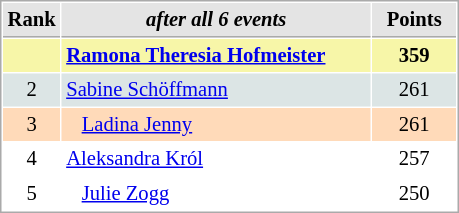<table cellspacing="1" cellpadding="3" style="border:1px solid #AAAAAA;font-size:86%">
<tr style="background-color: #E4E4E4;">
<th style="border-bottom:1px solid #AAAAAA; width: 10px;">Rank</th>
<th style="border-bottom:1px solid #AAAAAA; width: 200px;"><em>after all 6 events</em></th>
<th style="border-bottom:1px solid #AAAAAA; width: 50px;">Points</th>
</tr>
<tr style="background:#f7f6a8;">
<td align=center></td>
<td><strong> <a href='#'>Ramona Theresia Hofmeister</a></strong></td>
<td align=center><strong>359</strong></td>
</tr>
<tr style="background:#dce5e5;">
<td align=center>2</td>
<td> <a href='#'>Sabine Schöffmann</a></td>
<td align=center>261</td>
</tr>
<tr style="background:#ffdab9;">
<td align=center>3</td>
<td>   <a href='#'>Ladina Jenny</a></td>
<td align=center>261</td>
</tr>
<tr>
<td align=center>4</td>
<td> <a href='#'>Aleksandra Król</a></td>
<td align=center>257</td>
</tr>
<tr>
<td align=center>5</td>
<td>   <a href='#'>Julie Zogg</a></td>
<td align=center>250</td>
</tr>
</table>
